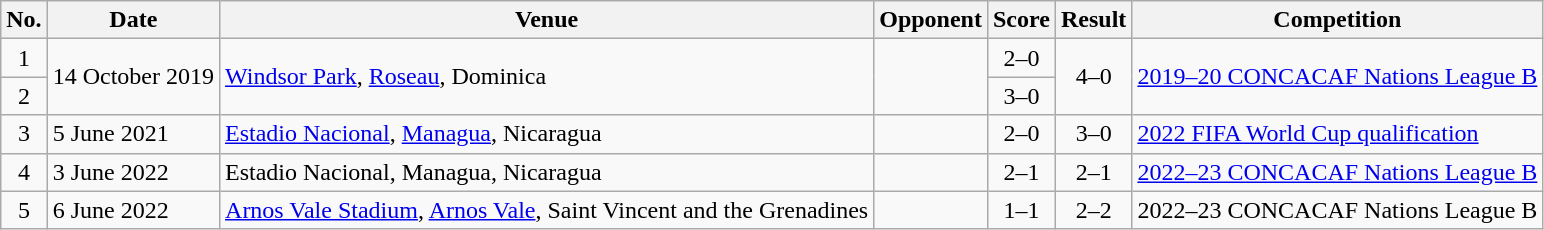<table class="wikitable sortable">
<tr>
<th>No.</th>
<th>Date</th>
<th>Venue</th>
<th>Opponent</th>
<th>Score</th>
<th>Result</th>
<th>Competition</th>
</tr>
<tr>
<td align=center>1</td>
<td rowspan=2>14 October 2019</td>
<td rowspan=2><a href='#'>Windsor Park</a>, <a href='#'>Roseau</a>, Dominica</td>
<td rowspan=2></td>
<td align=center>2–0</td>
<td rowspan=2 align=center>4–0</td>
<td rowspan=2><a href='#'>2019–20 CONCACAF Nations League B</a></td>
</tr>
<tr>
<td align=center>2</td>
<td align=center>3–0</td>
</tr>
<tr>
<td align=center>3</td>
<td>5 June 2021</td>
<td><a href='#'>Estadio Nacional</a>, <a href='#'>Managua</a>, Nicaragua</td>
<td></td>
<td align=center>2–0</td>
<td align=center>3–0</td>
<td><a href='#'>2022 FIFA World Cup qualification</a></td>
</tr>
<tr>
<td align=center>4</td>
<td>3 June 2022</td>
<td>Estadio Nacional, Managua, Nicaragua</td>
<td></td>
<td align=center>2–1</td>
<td align=center>2–1</td>
<td><a href='#'>2022–23 CONCACAF Nations League B</a></td>
</tr>
<tr>
<td align=center>5</td>
<td>6 June 2022</td>
<td><a href='#'>Arnos Vale Stadium</a>, <a href='#'>Arnos Vale</a>, Saint Vincent and the Grenadines</td>
<td></td>
<td align=center>1–1</td>
<td align=center>2–2</td>
<td>2022–23 CONCACAF Nations League B</td>
</tr>
</table>
